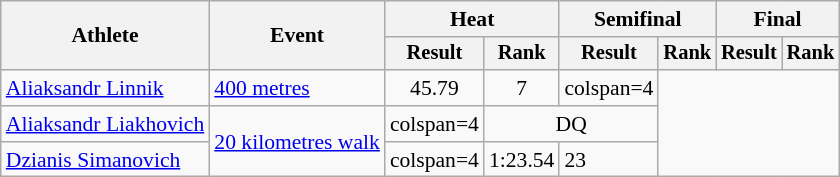<table class="wikitable" style="font-size:90%">
<tr>
<th rowspan="2">Athlete</th>
<th rowspan="2">Event</th>
<th colspan="2">Heat</th>
<th colspan="2">Semifinal</th>
<th colspan="2">Final</th>
</tr>
<tr style="font-size:95%">
<th>Result</th>
<th>Rank</th>
<th>Result</th>
<th>Rank</th>
<th>Result</th>
<th>Rank</th>
</tr>
<tr style=text-align:center>
<td style=text-align:left><a href='#'>Aliaksandr Linnik</a></td>
<td style=text-align:left><a href='#'>400 metres</a></td>
<td>45.79</td>
<td>7</td>
<td>colspan=4 </td>
</tr>
<tr style=text-align:center>
<td style=text-align:left><a href='#'>Aliaksandr Liakhovich</a></td>
<td style=text-align:left rowspan=2><a href='#'>20 kilometres walk</a></td>
<td>colspan=4 </td>
<td colspan=2>DQ</td>
</tr>
<tr align:center>
<td style=text-align:left><a href='#'>Dzianis Simanovich</a></td>
<td>colspan=4 </td>
<td>1:23.54</td>
<td>23</td>
</tr>
</table>
